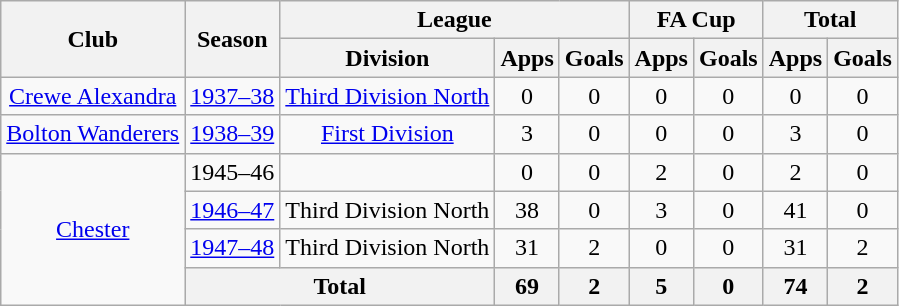<table class="wikitable" style="text-align: center;">
<tr>
<th rowspan="2">Club</th>
<th rowspan="2">Season</th>
<th colspan="3">League</th>
<th colspan="2">FA Cup</th>
<th colspan="2">Total</th>
</tr>
<tr>
<th>Division</th>
<th>Apps</th>
<th>Goals</th>
<th>Apps</th>
<th>Goals</th>
<th>Apps</th>
<th>Goals</th>
</tr>
<tr>
<td><a href='#'>Crewe Alexandra</a></td>
<td><a href='#'>1937–38</a></td>
<td><a href='#'>Third Division North</a></td>
<td>0</td>
<td>0</td>
<td>0</td>
<td>0</td>
<td>0</td>
<td>0</td>
</tr>
<tr>
<td><a href='#'>Bolton Wanderers</a></td>
<td><a href='#'>1938–39</a></td>
<td><a href='#'>First Division</a></td>
<td>3</td>
<td>0</td>
<td>0</td>
<td>0</td>
<td>3</td>
<td>0</td>
</tr>
<tr>
<td rowspan="4"><a href='#'>Chester</a></td>
<td>1945–46</td>
<td></td>
<td>0</td>
<td>0</td>
<td>2</td>
<td>0</td>
<td>2</td>
<td>0</td>
</tr>
<tr>
<td><a href='#'>1946–47</a></td>
<td>Third Division North</td>
<td>38</td>
<td>0</td>
<td>3</td>
<td>0</td>
<td>41</td>
<td>0</td>
</tr>
<tr>
<td><a href='#'>1947–48</a></td>
<td>Third Division North</td>
<td>31</td>
<td>2</td>
<td>0</td>
<td>0</td>
<td>31</td>
<td>2</td>
</tr>
<tr>
<th colspan="2">Total</th>
<th>69</th>
<th>2</th>
<th>5</th>
<th>0</th>
<th>74</th>
<th>2</th>
</tr>
</table>
